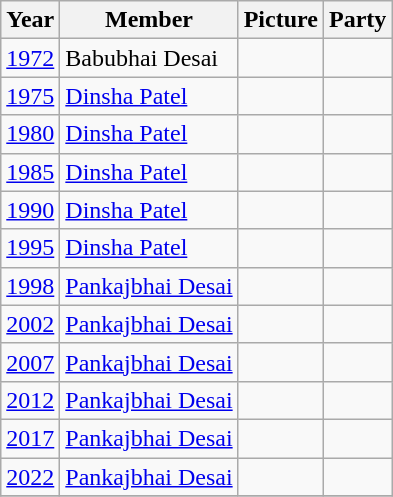<table class="wikitable sortable">
<tr>
<th>Year</th>
<th>Member</th>
<th>Picture</th>
<th colspan="2">Party</th>
</tr>
<tr>
<td><a href='#'>1972</a></td>
<td>Babubhai Desai</td>
<td></td>
<td></td>
</tr>
<tr>
<td><a href='#'>1975</a></td>
<td><a href='#'>Dinsha Patel</a></td>
<td></td>
<td></td>
</tr>
<tr>
<td><a href='#'>1980</a></td>
<td><a href='#'>Dinsha Patel</a></td>
<td></td>
<td></td>
</tr>
<tr>
<td><a href='#'>1985</a></td>
<td><a href='#'>Dinsha Patel</a></td>
<td></td>
<td></td>
</tr>
<tr>
<td><a href='#'>1990</a></td>
<td><a href='#'>Dinsha Patel</a></td>
<td></td>
<td></td>
</tr>
<tr>
<td><a href='#'>1995</a></td>
<td><a href='#'>Dinsha Patel</a></td>
<td></td>
<td></td>
</tr>
<tr>
<td><a href='#'>1998</a></td>
<td><a href='#'>Pankajbhai Desai</a></td>
<td></td>
<td></td>
</tr>
<tr>
<td><a href='#'>2002</a></td>
<td><a href='#'>Pankajbhai Desai</a></td>
<td></td>
<td></td>
</tr>
<tr>
<td><a href='#'>2007</a></td>
<td><a href='#'>Pankajbhai Desai</a></td>
<td></td>
<td></td>
</tr>
<tr>
<td><a href='#'>2012</a></td>
<td><a href='#'>Pankajbhai Desai</a></td>
<td></td>
<td></td>
</tr>
<tr>
<td><a href='#'>2017</a></td>
<td><a href='#'>Pankajbhai Desai</a></td>
<td></td>
<td></td>
</tr>
<tr>
<td><a href='#'>2022</a></td>
<td><a href='#'>Pankajbhai Desai</a></td>
<td></td>
<td></td>
</tr>
<tr>
</tr>
</table>
